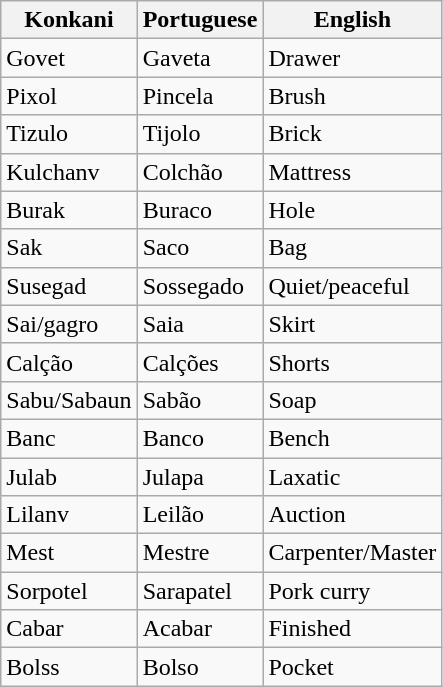<table class="wikitable">
<tr>
<th>Konkani</th>
<th>Portuguese</th>
<th>English</th>
</tr>
<tr>
<td>Govet</td>
<td>Gaveta</td>
<td>Drawer</td>
</tr>
<tr>
<td>Pixol</td>
<td>Pincela</td>
<td>Brush</td>
</tr>
<tr>
<td>Tizulo</td>
<td>Tijolo</td>
<td>Brick</td>
</tr>
<tr>
<td>Kulchanv</td>
<td>Colchão</td>
<td>Mattress</td>
</tr>
<tr>
<td>Burak</td>
<td>Buraco</td>
<td>Hole</td>
</tr>
<tr>
<td>Sak</td>
<td>Saco</td>
<td>Bag</td>
</tr>
<tr>
<td>Susegad</td>
<td>Sossegado</td>
<td>Quiet/peaceful</td>
</tr>
<tr>
<td>Sai/gagro</td>
<td>Saia</td>
<td>Skirt</td>
</tr>
<tr>
<td>Calção</td>
<td>Calções</td>
<td>Shorts</td>
</tr>
<tr>
<td>Sabu/Sabaun</td>
<td>Sabão</td>
<td>Soap</td>
</tr>
<tr>
<td>Banc</td>
<td>Banco</td>
<td>Bench</td>
</tr>
<tr>
<td>Julab</td>
<td>Julapa</td>
<td>Laxatic</td>
</tr>
<tr>
<td>Lilanv</td>
<td>Leilão</td>
<td>Auction</td>
</tr>
<tr>
<td>Mest</td>
<td>Mestre</td>
<td>Carpenter/Master</td>
</tr>
<tr>
<td>Sorpotel</td>
<td>Sarapatel</td>
<td>Pork curry</td>
</tr>
<tr>
<td>Cabar</td>
<td>Acabar</td>
<td>Finished</td>
</tr>
<tr>
<td>Bolss</td>
<td>Bolso</td>
<td>Pocket</td>
</tr>
</table>
